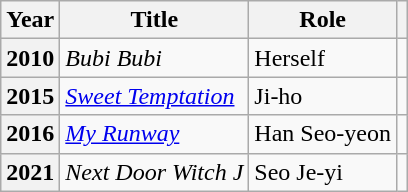<table class="wikitable plainrowheaders">
<tr>
<th scope="col">Year</th>
<th scope="col">Title</th>
<th scope="col">Role</th>
<th scope="col" class="unsortable"></th>
</tr>
<tr>
<th scope="row">2010</th>
<td><em>Bubi Bubi</em></td>
<td>Herself</td>
<td style="text-align:center"></td>
</tr>
<tr>
<th scope="row">2015</th>
<td><em><a href='#'>Sweet Temptation</a></em></td>
<td>Ji-ho</td>
<td style="text-align:center"></td>
</tr>
<tr>
<th scope="row">2016</th>
<td><em><a href='#'>My Runway</a></em></td>
<td>Han Seo-yeon</td>
<td style="text-align:center"></td>
</tr>
<tr>
<th scope="row">2021</th>
<td><em>Next Door Witch J</em></td>
<td>Seo Je-yi</td>
<td style="text-align:center"></td>
</tr>
</table>
